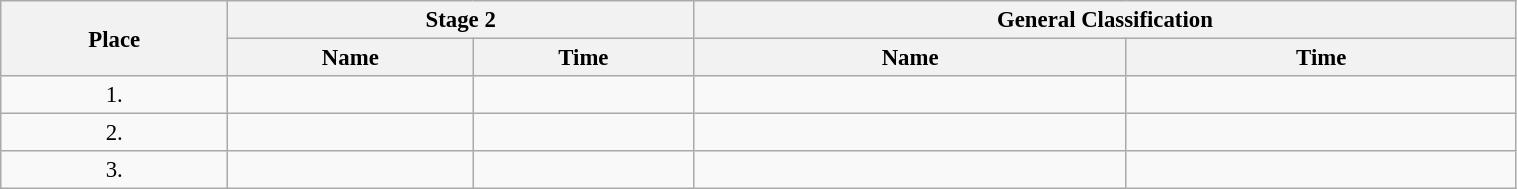<table class=wikitable style="font-size:95%" width="80%">
<tr>
<th rowspan="2">Place</th>
<th colspan="2">Stage 2</th>
<th colspan="2">General Classification</th>
</tr>
<tr>
<th>Name</th>
<th>Time</th>
<th>Name</th>
<th>Time</th>
</tr>
<tr>
<td align="center">1.</td>
<td></td>
<td></td>
<td></td>
<td></td>
</tr>
<tr>
<td align="center">2.</td>
<td></td>
<td></td>
<td></td>
<td></td>
</tr>
<tr>
<td align="center">3.</td>
<td></td>
<td></td>
<td></td>
<td></td>
</tr>
</table>
